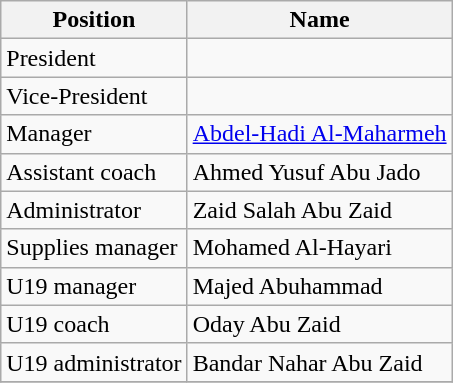<table class="wikitable">
<tr>
<th>Position</th>
<th>Name</th>
</tr>
<tr>
<td>President</td>
<td></td>
</tr>
<tr>
<td>Vice-President</td>
<td></td>
</tr>
<tr>
<td>Manager</td>
<td> <a href='#'>Abdel-Hadi Al-Maharmeh</a></td>
</tr>
<tr>
<td>Assistant coach</td>
<td> Ahmed Yusuf Abu Jado</td>
</tr>
<tr>
<td>Administrator</td>
<td> Zaid Salah Abu Zaid</td>
</tr>
<tr>
<td>Supplies manager</td>
<td> Mohamed Al-Hayari</td>
</tr>
<tr>
<td>U19 manager</td>
<td> Majed Abuhammad</td>
</tr>
<tr>
<td>U19 coach</td>
<td> Oday Abu Zaid</td>
</tr>
<tr>
<td>U19 administrator</td>
<td> Bandar Nahar Abu Zaid</td>
</tr>
<tr>
</tr>
</table>
